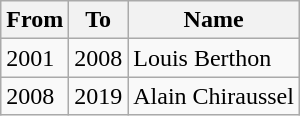<table class="wikitable">
<tr>
<th>From</th>
<th>To</th>
<th>Name</th>
</tr>
<tr>
<td>2001</td>
<td>2008</td>
<td>Louis Berthon</td>
</tr>
<tr>
<td>2008</td>
<td>2019</td>
<td>Alain Chiraussel</td>
</tr>
</table>
